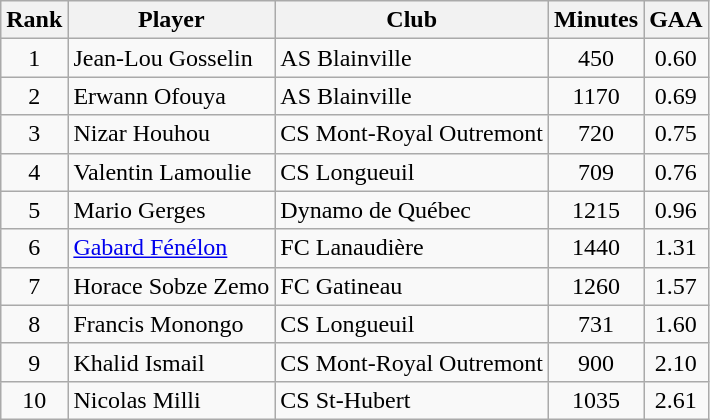<table class="wikitable">
<tr>
<th>Rank</th>
<th>Player</th>
<th>Club</th>
<th>Minutes</th>
<th>GAA</th>
</tr>
<tr>
<td align=center>1</td>
<td> Jean-Lou Gosselin</td>
<td>AS Blainville</td>
<td align=center>450</td>
<td align=center>0.60</td>
</tr>
<tr>
<td align=center rowspan=1>2</td>
<td> Erwann Ofouya</td>
<td>AS Blainville</td>
<td align=center>1170</td>
<td align=center rowspan=1>0.69</td>
</tr>
<tr>
<td align=center rowspan=1>3</td>
<td> Nizar Houhou</td>
<td>CS Mont-Royal Outremont</td>
<td align=center>720</td>
<td align=center rowspan=1>0.75</td>
</tr>
<tr>
<td align=center>4</td>
<td> Valentin Lamoulie</td>
<td>CS Longueuil</td>
<td align=center>709</td>
<td align=center>0.76</td>
</tr>
<tr>
<td align=center>5</td>
<td> Mario Gerges</td>
<td>Dynamo de Québec</td>
<td align=center>1215</td>
<td align=center>0.96</td>
</tr>
<tr>
<td align=center>6</td>
<td> <a href='#'>Gabard Fénélon</a></td>
<td>FC Lanaudière</td>
<td align=center>1440</td>
<td align=center>1.31</td>
</tr>
<tr>
<td align=center>7</td>
<td> Horace Sobze Zemo</td>
<td>FC Gatineau</td>
<td align=center>1260</td>
<td align=center>1.57</td>
</tr>
<tr>
<td align=center>8</td>
<td> Francis Monongo</td>
<td>CS Longueuil</td>
<td align=center>731</td>
<td align=center>1.60</td>
</tr>
<tr>
<td align=center>9</td>
<td> Khalid Ismail</td>
<td>CS Mont-Royal Outremont</td>
<td align=center>900</td>
<td align=center>2.10</td>
</tr>
<tr>
<td align=center>10</td>
<td> Nicolas Milli</td>
<td>CS St-Hubert</td>
<td align=center>1035</td>
<td align=center>2.61</td>
</tr>
</table>
